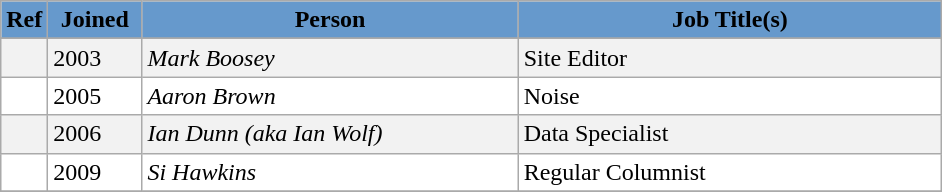<table class="wikitable">
<tr>
<th style="background-color: #6699CC" width=5%>Ref</th>
<th style="background-color: #6699CC" width=10%>Joined</th>
<th style="background-color: #6699CC" width=40%>Person</th>
<th style="background-color: #6699CC">Job Title(s)</th>
</tr>
<tr style="background-color: #F2F2F2;" |>
</tr>
<tr style="background-color: #F2F2F2;" |>
<td></td>
<td>2003</td>
<td><em>Mark Boosey</em></td>
<td>Site Editor</td>
</tr>
<tr style="background-color: #FFFFFF;" |>
<td></td>
<td>2005</td>
<td><em>Aaron Brown</em></td>
<td>Noise</td>
</tr>
<tr style="background-color: #F2F2F2;" |>
<td></td>
<td>2006</td>
<td><em>Ian Dunn (aka Ian Wolf)</em></td>
<td>Data Specialist</td>
</tr>
<tr style="background-color: #FFFFFF;" |>
<td></td>
<td>2009</td>
<td><em>Si Hawkins</em></td>
<td>Regular Columnist</td>
</tr>
<tr style="background-color: #F2F2F2;" |>
</tr>
</table>
